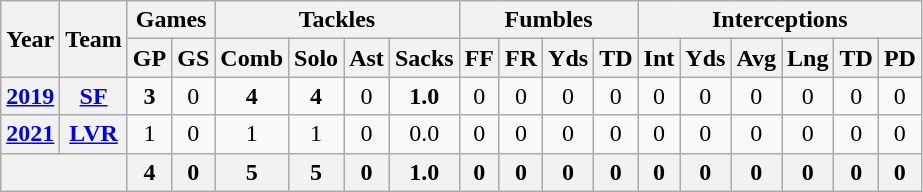<table class="wikitable" style="text-align:center;">
<tr>
<th rowspan="2">Year</th>
<th rowspan="2">Team</th>
<th colspan="2">Games</th>
<th colspan="4">Tackles</th>
<th colspan="4">Fumbles</th>
<th colspan="6">Interceptions</th>
</tr>
<tr>
<th>GP</th>
<th>GS</th>
<th>Comb</th>
<th>Solo</th>
<th>Ast</th>
<th>Sacks</th>
<th>FF</th>
<th>FR</th>
<th>Yds</th>
<th>TD</th>
<th>Int</th>
<th>Yds</th>
<th>Avg</th>
<th>Lng</th>
<th>TD</th>
<th>PD</th>
</tr>
<tr>
<th><a href='#'>2019</a></th>
<th><a href='#'>SF</a></th>
<td><strong>3</strong></td>
<td>0</td>
<td><strong>4</strong></td>
<td><strong>4</strong></td>
<td>0</td>
<td><strong>1.0</strong></td>
<td>0</td>
<td>0</td>
<td>0</td>
<td>0</td>
<td>0</td>
<td>0</td>
<td>0</td>
<td>0</td>
<td>0</td>
<td>0</td>
</tr>
<tr>
<th><a href='#'>2021</a></th>
<th><a href='#'>LVR</a></th>
<td>1</td>
<td>0</td>
<td>1</td>
<td>1</td>
<td>0</td>
<td>0.0</td>
<td>0</td>
<td>0</td>
<td>0</td>
<td>0</td>
<td>0</td>
<td>0</td>
<td>0</td>
<td>0</td>
<td>0</td>
<td>0</td>
</tr>
<tr>
<th colspan="2"></th>
<th>4</th>
<th>0</th>
<th>5</th>
<th>5</th>
<th>0</th>
<th>1.0</th>
<th>0</th>
<th>0</th>
<th>0</th>
<th>0</th>
<th>0</th>
<th>0</th>
<th>0</th>
<th>0</th>
<th>0</th>
<th>0</th>
</tr>
</table>
